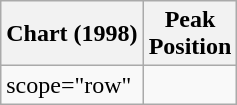<table class="wikitable">
<tr>
<th align="left">Chart (1998)</th>
<th align="left">Peak<br>Position</th>
</tr>
<tr>
<td>scope="row"</td>
</tr>
</table>
